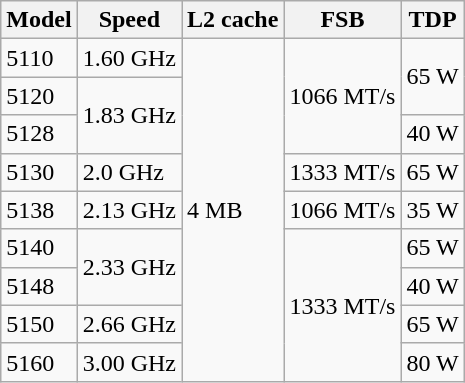<table class="wikitable sortable">
<tr>
<th scope="col">Model</th>
<th scope="col">Speed</th>
<th scope="col">L2 cache</th>
<th scope="col">FSB</th>
<th scope="col">TDP</th>
</tr>
<tr>
<td>5110</td>
<td>1.60 GHz</td>
<td rowspan="9">4 MB</td>
<td rowspan="3">1066 MT/s</td>
<td rowspan="2">65 W</td>
</tr>
<tr>
<td>5120</td>
<td rowspan="2">1.83 GHz</td>
</tr>
<tr>
<td>5128</td>
<td>40 W</td>
</tr>
<tr>
<td>5130</td>
<td>2.0 GHz</td>
<td>1333 MT/s</td>
<td>65 W</td>
</tr>
<tr>
<td>5138</td>
<td>2.13 GHz</td>
<td>1066 MT/s</td>
<td>35 W</td>
</tr>
<tr>
<td>5140</td>
<td rowspan="2">2.33 GHz</td>
<td rowspan="4">1333 MT/s</td>
<td>65 W</td>
</tr>
<tr>
<td>5148</td>
<td>40 W</td>
</tr>
<tr>
<td>5150</td>
<td>2.66 GHz</td>
<td>65 W</td>
</tr>
<tr>
<td>5160</td>
<td>3.00 GHz</td>
<td>80 W</td>
</tr>
</table>
